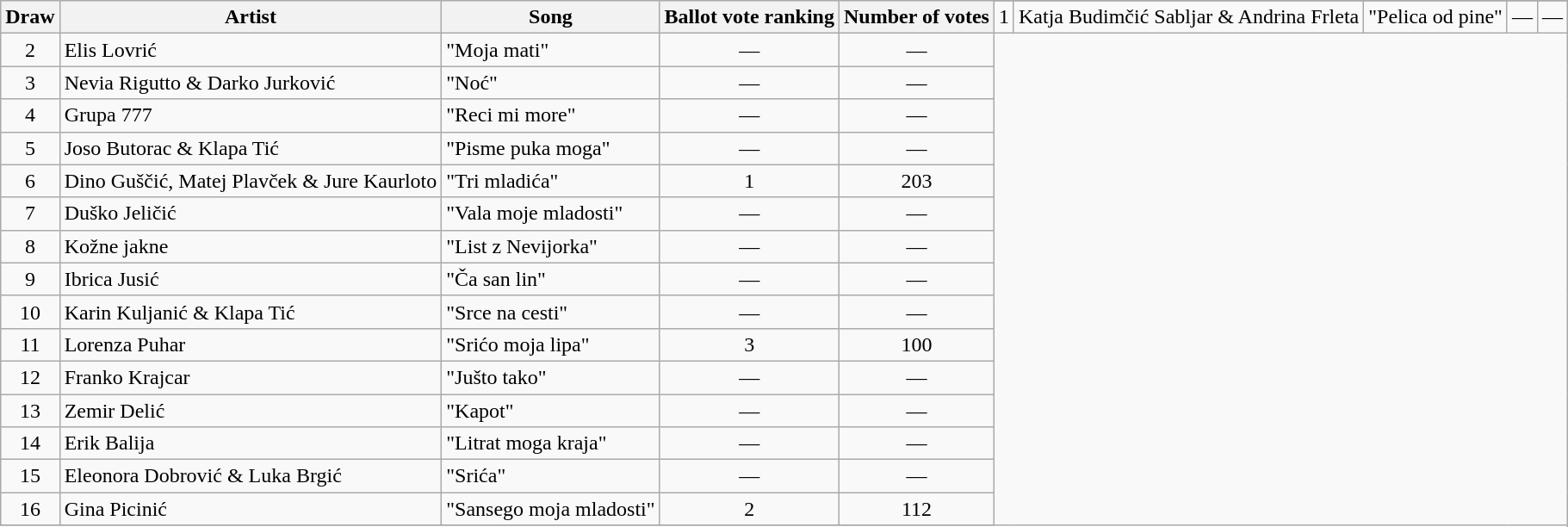<table class="wikitable sortable">
<tr>
<th rowspan="2">Draw</th>
<th rowspan="2">Artist</th>
<th rowspan="2">Song</th>
<th rowspan="2">Ballot vote ranking</th>
<th rowspan="2">Number of votes</th>
</tr>
<tr>
<td align="center">1</td>
<td>Katja Budimčić Sabljar & Andrina Frleta</td>
<td>"Pelica od pine"</td>
<td align="center">—</td>
<td align="center">—</td>
</tr>
<tr>
<td align="center">2</td>
<td>Elis Lovrić</td>
<td>"Moja mati"</td>
<td align="center">—</td>
<td align="center">—</td>
</tr>
<tr>
<td align="center">3</td>
<td>Nevia Rigutto & Darko Jurković</td>
<td>"Noć"</td>
<td align="center">—</td>
<td align="center">—</td>
</tr>
<tr>
<td align="center">4</td>
<td>Grupa 777</td>
<td>"Reci mi more"</td>
<td align="center">—</td>
<td align="center">—</td>
</tr>
<tr>
<td align="center">5</td>
<td>Joso Butorac & Klapa Tić</td>
<td>"Pisme puka moga"</td>
<td align="center">—</td>
<td align="center">—</td>
</tr>
<tr>
<td align="center">6</td>
<td>Dino Guščić, Matej Plavček & Jure Kaurloto</td>
<td>"Tri mladića"</td>
<td align="center">1</td>
<td align="center">203</td>
</tr>
<tr>
<td align="center">7</td>
<td>Duško Jeličić</td>
<td>"Vala moje mladosti"</td>
<td align="center">—</td>
<td align="center">—</td>
</tr>
<tr>
<td align="center">8</td>
<td>Kožne jakne</td>
<td>"List z Nevijorka"</td>
<td align="center">—</td>
<td align="center">—</td>
</tr>
<tr>
<td align="center">9</td>
<td>Ibrica Jusić</td>
<td>"Ča san lin"</td>
<td align="center">—</td>
<td align="center">—</td>
</tr>
<tr>
<td align="center">10</td>
<td>Karin Kuljanić & Klapa Tić</td>
<td>"Srce na cesti"</td>
<td align="center">—</td>
<td align="center">—</td>
</tr>
<tr>
<td align="center">11</td>
<td>Lorenza Puhar</td>
<td>"Srićo moja lipa"</td>
<td align="center">3</td>
<td align="center">100</td>
</tr>
<tr>
<td align="center">12</td>
<td>Franko Krajcar</td>
<td>"Jušto tako"</td>
<td align="center">—</td>
<td align="center">—</td>
</tr>
<tr>
<td align="center">13</td>
<td>Zemir Delić</td>
<td>"Kapot"</td>
<td align="center">—</td>
<td align="center">—</td>
</tr>
<tr>
<td align="center">14</td>
<td>Erik Balija</td>
<td>"Litrat moga kraja"</td>
<td align="center">—</td>
<td align="center">—</td>
</tr>
<tr>
<td align="center">15</td>
<td>Eleonora Dobrović & Luka Brgić</td>
<td>"Srića"</td>
<td align="center">—</td>
<td align="center">—</td>
</tr>
<tr>
<td align="center">16</td>
<td>Gina Picinić</td>
<td>"Sansego moja mladosti"</td>
<td align="center">2</td>
<td align="center">112</td>
</tr>
<tr>
</tr>
</table>
